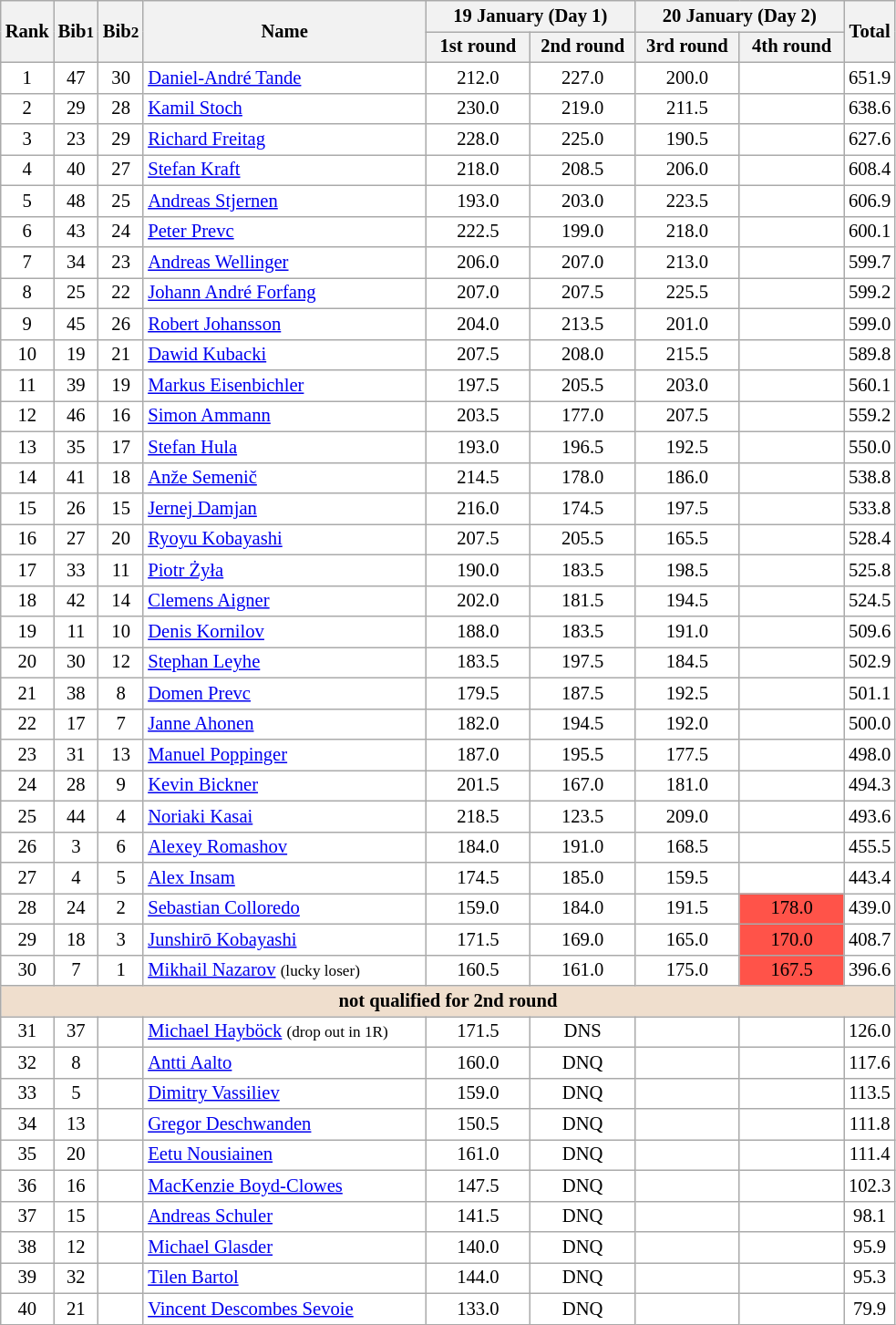<table class="wikitable plainrowheaders" style="background:#fff; font-size:86%; line-height:16px; border:grey solid 1px; border-collapse:collapse;">
<tr>
<th rowspan=2>Rank</th>
<th rowspan=2>Bib<small>1</small></th>
<th rowspan=2>Bib<small>2</small></th>
<th rowspan=2 width=200>Name</th>
<th colspan=2>19 January (Day 1)</th>
<th colspan=2>20 January (Day 2)</th>
<th rowspan=2>Total</th>
</tr>
<tr>
<th width=70>1st round</th>
<th width=70>2nd round</th>
<th width=70>3rd round</th>
<th width=70>4th round</th>
</tr>
<tr align=center>
<td>1</td>
<td>47</td>
<td>30</td>
<td align=left> <a href='#'>Daniel-André Tande</a></td>
<td>212.0</td>
<td>227.0</td>
<td>200.0</td>
<td></td>
<td>651.9</td>
</tr>
<tr align=center>
<td>2</td>
<td>29</td>
<td>28</td>
<td align=left> <a href='#'>Kamil Stoch</a></td>
<td>230.0</td>
<td>219.0</td>
<td>211.5</td>
<td></td>
<td>638.6</td>
</tr>
<tr align=center>
<td>3</td>
<td>23</td>
<td>29</td>
<td align=left> <a href='#'>Richard Freitag</a></td>
<td>228.0</td>
<td>225.0</td>
<td>190.5</td>
<td></td>
<td>627.6</td>
</tr>
<tr align=center>
<td>4</td>
<td>40</td>
<td>27</td>
<td align=left> <a href='#'>Stefan Kraft</a></td>
<td>218.0</td>
<td>208.5</td>
<td>206.0</td>
<td></td>
<td>608.4</td>
</tr>
<tr align=center>
<td>5</td>
<td>48</td>
<td>25</td>
<td align=left> <a href='#'>Andreas Stjernen</a></td>
<td>193.0</td>
<td>203.0</td>
<td>223.5</td>
<td></td>
<td>606.9</td>
</tr>
<tr align=center>
<td>6</td>
<td>43</td>
<td>24</td>
<td align=left> <a href='#'>Peter Prevc</a></td>
<td>222.5</td>
<td>199.0</td>
<td>218.0</td>
<td></td>
<td>600.1</td>
</tr>
<tr align=center>
<td>7</td>
<td>34</td>
<td>23</td>
<td align=left> <a href='#'>Andreas Wellinger</a></td>
<td>206.0</td>
<td>207.0</td>
<td>213.0</td>
<td></td>
<td>599.7</td>
</tr>
<tr align=center>
<td>8</td>
<td>25</td>
<td>22</td>
<td align=left> <a href='#'>Johann André Forfang</a></td>
<td>207.0</td>
<td>207.5</td>
<td>225.5</td>
<td></td>
<td>599.2</td>
</tr>
<tr align=center>
<td>9</td>
<td>45</td>
<td>26</td>
<td align=left> <a href='#'>Robert Johansson</a></td>
<td>204.0</td>
<td>213.5</td>
<td>201.0</td>
<td></td>
<td>599.0</td>
</tr>
<tr align=center>
<td>10</td>
<td>19</td>
<td>21</td>
<td align=left> <a href='#'>Dawid Kubacki</a></td>
<td>207.5</td>
<td>208.0</td>
<td>215.5</td>
<td></td>
<td>589.8</td>
</tr>
<tr align=center>
<td>11</td>
<td>39</td>
<td>19</td>
<td align=left> <a href='#'>Markus Eisenbichler</a></td>
<td>197.5</td>
<td>205.5</td>
<td>203.0</td>
<td></td>
<td>560.1</td>
</tr>
<tr align=center>
<td>12</td>
<td>46</td>
<td>16</td>
<td align=left> <a href='#'>Simon Ammann</a></td>
<td>203.5</td>
<td>177.0</td>
<td>207.5</td>
<td></td>
<td>559.2</td>
</tr>
<tr align=center>
<td>13</td>
<td>35</td>
<td>17</td>
<td align=left> <a href='#'>Stefan Hula</a></td>
<td>193.0</td>
<td>196.5</td>
<td>192.5</td>
<td></td>
<td>550.0</td>
</tr>
<tr align=center>
<td>14</td>
<td>41</td>
<td>18</td>
<td align=left> <a href='#'>Anže Semenič</a></td>
<td>214.5</td>
<td>178.0</td>
<td>186.0</td>
<td></td>
<td>538.8</td>
</tr>
<tr align=center>
<td>15</td>
<td>26</td>
<td>15</td>
<td align=left> <a href='#'>Jernej Damjan</a></td>
<td>216.0</td>
<td>174.5</td>
<td>197.5</td>
<td></td>
<td>533.8</td>
</tr>
<tr align=center>
<td>16</td>
<td>27</td>
<td>20</td>
<td align=left> <a href='#'>Ryoyu Kobayashi</a></td>
<td>207.5</td>
<td>205.5</td>
<td>165.5</td>
<td></td>
<td>528.4</td>
</tr>
<tr align=center>
<td>17</td>
<td>33</td>
<td>11</td>
<td align=left> <a href='#'>Piotr Żyła</a></td>
<td>190.0</td>
<td>183.5</td>
<td>198.5</td>
<td></td>
<td>525.8</td>
</tr>
<tr align=center>
<td>18</td>
<td>42</td>
<td>14</td>
<td align=left> <a href='#'>Clemens Aigner</a></td>
<td>202.0</td>
<td>181.5</td>
<td>194.5</td>
<td></td>
<td>524.5</td>
</tr>
<tr align=center>
<td>19</td>
<td>11</td>
<td>10</td>
<td align=left> <a href='#'>Denis Kornilov</a></td>
<td>188.0</td>
<td>183.5</td>
<td>191.0</td>
<td></td>
<td>509.6</td>
</tr>
<tr align=center>
<td>20</td>
<td>30</td>
<td>12</td>
<td align=left> <a href='#'>Stephan Leyhe</a></td>
<td>183.5</td>
<td>197.5</td>
<td>184.5</td>
<td></td>
<td>502.9</td>
</tr>
<tr align=center>
<td>21</td>
<td>38</td>
<td>8</td>
<td align=left> <a href='#'>Domen Prevc</a></td>
<td>179.5</td>
<td>187.5</td>
<td>192.5</td>
<td></td>
<td>501.1</td>
</tr>
<tr align=center>
<td>22</td>
<td>17</td>
<td>7</td>
<td align=left> <a href='#'>Janne Ahonen</a></td>
<td>182.0</td>
<td>194.5</td>
<td>192.0</td>
<td></td>
<td>500.0</td>
</tr>
<tr align=center>
<td>23</td>
<td>31</td>
<td>13</td>
<td align=left> <a href='#'>Manuel Poppinger</a></td>
<td>187.0</td>
<td>195.5</td>
<td>177.5</td>
<td></td>
<td>498.0</td>
</tr>
<tr align=center>
<td>24</td>
<td>28</td>
<td>9</td>
<td align=left> <a href='#'>Kevin Bickner</a></td>
<td>201.5</td>
<td>167.0</td>
<td>181.0</td>
<td></td>
<td>494.3</td>
</tr>
<tr align=center>
<td>25</td>
<td>44</td>
<td>4</td>
<td align=left> <a href='#'>Noriaki Kasai</a></td>
<td>218.5</td>
<td>123.5</td>
<td>209.0</td>
<td></td>
<td>493.6</td>
</tr>
<tr align=center>
<td>26</td>
<td>3</td>
<td>6</td>
<td align=left> <a href='#'>Alexey Romashov</a></td>
<td>184.0</td>
<td>191.0</td>
<td>168.5</td>
<td></td>
<td>455.5</td>
</tr>
<tr align=center>
<td>27</td>
<td>4</td>
<td>5</td>
<td align=left> <a href='#'>Alex Insam</a></td>
<td>174.5</td>
<td>185.0</td>
<td>159.5</td>
<td></td>
<td>443.4</td>
</tr>
<tr align=center>
<td>28</td>
<td>24</td>
<td>2</td>
<td align=left> <a href='#'>Sebastian Colloredo</a></td>
<td>159.0</td>
<td>184.0</td>
<td>191.5</td>
<td bgcolor=#FF5349>178.0</td>
<td>439.0</td>
</tr>
<tr align=center>
<td>29</td>
<td>18</td>
<td>3</td>
<td align=left> <a href='#'>Junshirō Kobayashi</a></td>
<td>171.5</td>
<td>169.0</td>
<td>165.0</td>
<td bgcolor=#FF5349>170.0</td>
<td>408.7</td>
</tr>
<tr align=center>
<td>30</td>
<td>7</td>
<td>1</td>
<td align=left> <a href='#'>Mikhail Nazarov</a> <small>(lucky loser)</small></td>
<td>160.5</td>
<td>161.0</td>
<td>175.0</td>
<td bgcolor=#FF5349>167.5</td>
<td>396.6</td>
</tr>
<tr>
<td colspan=9 bgcolor=EFDECD align=center><strong>not qualified for 2nd round</strong></td>
</tr>
<tr align=center>
<td>31</td>
<td>37</td>
<td></td>
<td align=left> <a href='#'>Michael Hayböck</a> <small>(drop out in 1R)</small></td>
<td>171.5</td>
<td>DNS</td>
<td></td>
<td></td>
<td>126.0</td>
</tr>
<tr align=center>
<td>32</td>
<td>8</td>
<td></td>
<td align=left> <a href='#'>Antti Aalto</a></td>
<td>160.0</td>
<td>DNQ</td>
<td></td>
<td></td>
<td>117.6</td>
</tr>
<tr align=center>
<td>33</td>
<td>5</td>
<td></td>
<td align=left> <a href='#'>Dimitry Vassiliev</a></td>
<td>159.0</td>
<td>DNQ</td>
<td></td>
<td></td>
<td>113.5</td>
</tr>
<tr align=center>
<td>34</td>
<td>13</td>
<td></td>
<td align=left> <a href='#'>Gregor Deschwanden</a></td>
<td>150.5</td>
<td>DNQ</td>
<td></td>
<td></td>
<td>111.8</td>
</tr>
<tr align=center>
<td>35</td>
<td>20</td>
<td></td>
<td align=left> <a href='#'>Eetu Nousiainen</a></td>
<td>161.0</td>
<td>DNQ</td>
<td></td>
<td></td>
<td>111.4</td>
</tr>
<tr align=center>
<td>36</td>
<td>16</td>
<td></td>
<td align=left> <a href='#'>MacKenzie Boyd-Clowes</a></td>
<td>147.5</td>
<td>DNQ</td>
<td></td>
<td></td>
<td>102.3</td>
</tr>
<tr align=center>
<td>37</td>
<td>15</td>
<td></td>
<td align=left> <a href='#'>Andreas Schuler</a></td>
<td>141.5</td>
<td>DNQ</td>
<td></td>
<td></td>
<td>98.1</td>
</tr>
<tr align=center>
<td>38</td>
<td>12</td>
<td></td>
<td align=left> <a href='#'>Michael Glasder</a></td>
<td>140.0</td>
<td>DNQ</td>
<td></td>
<td></td>
<td>95.9</td>
</tr>
<tr align=center>
<td>39</td>
<td>32</td>
<td></td>
<td align=left> <a href='#'>Tilen Bartol</a></td>
<td>144.0</td>
<td>DNQ</td>
<td></td>
<td></td>
<td>95.3</td>
</tr>
<tr align=center>
<td>40</td>
<td>21</td>
<td></td>
<td align=left> <a href='#'>Vincent Descombes Sevoie</a></td>
<td>133.0</td>
<td>DNQ</td>
<td></td>
<td></td>
<td>79.9</td>
</tr>
</table>
